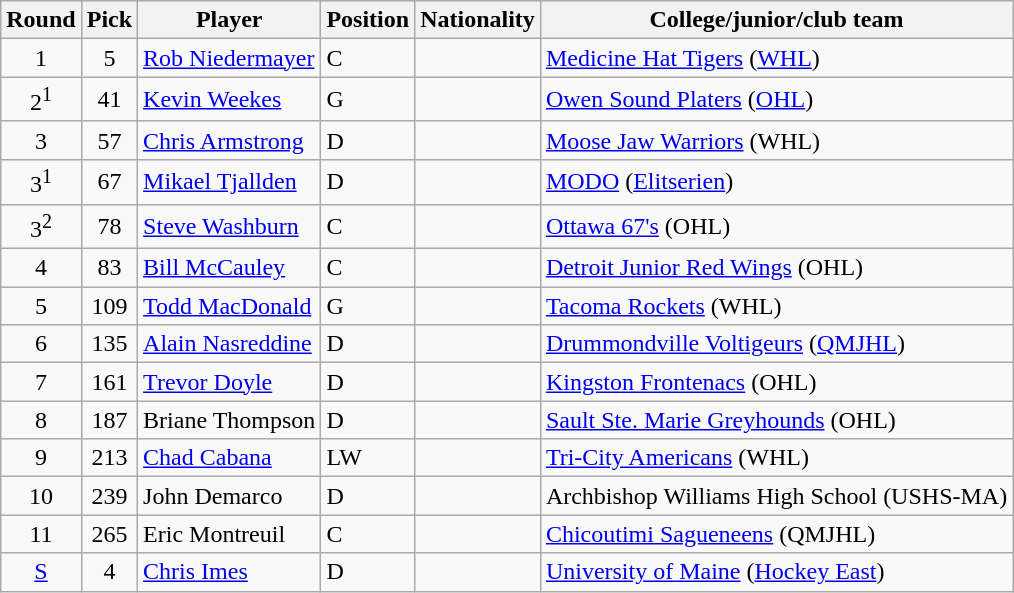<table class="wikitable">
<tr>
<th bgcolor="#DDDDFF">Round</th>
<th bgcolor="#DDDDFF">Pick</th>
<th bgcolor="#DDDDFF">Player</th>
<th bgcolor="#DDDDFF">Position</th>
<th bgcolor="#DDDDFF">Nationality</th>
<th bgcolor="#DDDDFF">College/junior/club team</th>
</tr>
<tr>
<td style="text-align:center;">1</td>
<td style="text-align:center;">5</td>
<td><a href='#'>Rob Niedermayer</a></td>
<td>C</td>
<td></td>
<td><a href='#'>Medicine Hat Tigers</a> (<a href='#'>WHL</a>)</td>
</tr>
<tr>
<td style="text-align:center;">2<sup>1</sup></td>
<td style="text-align:center;">41</td>
<td><a href='#'>Kevin Weekes</a></td>
<td>G</td>
<td></td>
<td><a href='#'>Owen Sound Platers</a> (<a href='#'>OHL</a>)</td>
</tr>
<tr>
<td style="text-align:center;">3</td>
<td style="text-align:center;">57</td>
<td><a href='#'>Chris Armstrong</a></td>
<td>D</td>
<td></td>
<td><a href='#'>Moose Jaw Warriors</a> (WHL)</td>
</tr>
<tr>
<td style="text-align:center;">3<sup>1</sup></td>
<td style="text-align:center;">67</td>
<td><a href='#'>Mikael Tjallden</a></td>
<td>D</td>
<td></td>
<td><a href='#'>MODO</a> (<a href='#'>Elitserien</a>)</td>
</tr>
<tr>
<td style="text-align:center;">3<sup>2</sup></td>
<td style="text-align:center;">78</td>
<td><a href='#'>Steve Washburn</a></td>
<td>C</td>
<td></td>
<td><a href='#'>Ottawa 67's</a> (OHL)</td>
</tr>
<tr>
<td style="text-align:center;">4</td>
<td style="text-align:center;">83</td>
<td><a href='#'>Bill McCauley</a></td>
<td>C</td>
<td></td>
<td><a href='#'>Detroit Junior Red Wings</a> (OHL)</td>
</tr>
<tr>
<td style="text-align:center;">5</td>
<td style="text-align:center;">109</td>
<td><a href='#'>Todd MacDonald</a></td>
<td>G</td>
<td></td>
<td><a href='#'>Tacoma Rockets</a> (WHL)</td>
</tr>
<tr>
<td style="text-align:center;">6</td>
<td style="text-align:center;">135</td>
<td><a href='#'>Alain Nasreddine</a></td>
<td>D</td>
<td></td>
<td><a href='#'>Drummondville Voltigeurs</a> (<a href='#'>QMJHL</a>)</td>
</tr>
<tr>
<td style="text-align:center;">7</td>
<td style="text-align:center;">161</td>
<td><a href='#'>Trevor Doyle</a></td>
<td>D</td>
<td></td>
<td><a href='#'>Kingston Frontenacs</a> (OHL)</td>
</tr>
<tr>
<td style="text-align:center;">8</td>
<td style="text-align:center;">187</td>
<td>Briane Thompson</td>
<td>D</td>
<td></td>
<td><a href='#'>Sault Ste. Marie Greyhounds</a> (OHL)</td>
</tr>
<tr>
<td style="text-align:center;">9</td>
<td style="text-align:center;">213</td>
<td><a href='#'>Chad Cabana</a></td>
<td>LW</td>
<td></td>
<td><a href='#'>Tri-City Americans</a> (WHL)</td>
</tr>
<tr>
<td style="text-align:center;">10</td>
<td style="text-align:center;">239</td>
<td>John Demarco</td>
<td>D</td>
<td></td>
<td>Archbishop Williams High School (USHS-MA)</td>
</tr>
<tr>
<td style="text-align:center;">11</td>
<td style="text-align:center;">265</td>
<td>Eric Montreuil</td>
<td>C</td>
<td></td>
<td><a href='#'>Chicoutimi Sagueneens</a> (QMJHL)</td>
</tr>
<tr>
<td style="text-align:center;"><a href='#'>S</a></td>
<td style="text-align:center;">4</td>
<td><a href='#'>Chris Imes</a></td>
<td>D</td>
<td></td>
<td><a href='#'>University of Maine</a> (<a href='#'>Hockey East</a>)</td>
</tr>
</table>
